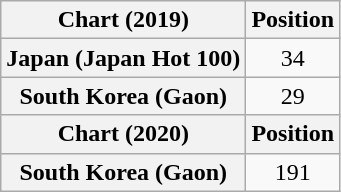<table class="wikitable plainrowheaders" style="text-align:center;">
<tr>
<th>Chart (2019)</th>
<th>Position</th>
</tr>
<tr>
<th scope="row">Japan (Japan Hot 100)</th>
<td>34</td>
</tr>
<tr>
<th scope="row">South Korea (Gaon)</th>
<td>29</td>
</tr>
<tr>
<th scope="col">Chart (2020)</th>
<th scope="col">Position</th>
</tr>
<tr>
<th scope="row">South Korea (Gaon)</th>
<td>191</td>
</tr>
</table>
